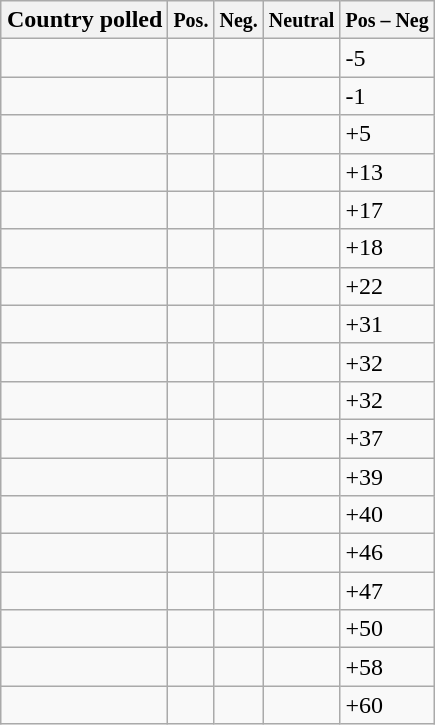<table class="wikitable sortable floatright" style="border:1px black; float:right; margin-left:1em;">
<tr>
<th>Country polled</th>
<th><small>Pos.</small></th>
<th><small>Neg.</small></th>
<th><small>Neutral</small></th>
<th><small>Pos – Neg</small></th>
</tr>
<tr>
<td></td>
<td></td>
<td></td>
<td></td>
<td><span>-5</span></td>
</tr>
<tr>
<td></td>
<td></td>
<td></td>
<td></td>
<td><span>-1</span></td>
</tr>
<tr>
<td></td>
<td></td>
<td></td>
<td></td>
<td><span>+5</span></td>
</tr>
<tr>
<td></td>
<td></td>
<td></td>
<td></td>
<td><span>+13</span></td>
</tr>
<tr>
<td></td>
<td></td>
<td></td>
<td></td>
<td><span>+17</span></td>
</tr>
<tr>
<td></td>
<td></td>
<td></td>
<td></td>
<td><span>+18</span></td>
</tr>
<tr>
<td></td>
<td></td>
<td></td>
<td></td>
<td><span>+22</span></td>
</tr>
<tr>
<td></td>
<td></td>
<td></td>
<td></td>
<td><span>+31</span></td>
</tr>
<tr>
<td></td>
<td></td>
<td></td>
<td></td>
<td><span>+32</span></td>
</tr>
<tr>
<td></td>
<td></td>
<td></td>
<td></td>
<td><span>+32</span></td>
</tr>
<tr>
<td></td>
<td></td>
<td></td>
<td></td>
<td><span>+37</span></td>
</tr>
<tr>
<td></td>
<td></td>
<td></td>
<td></td>
<td><span>+39</span></td>
</tr>
<tr>
<td></td>
<td></td>
<td></td>
<td></td>
<td><span>+40</span></td>
</tr>
<tr>
<td></td>
<td></td>
<td></td>
<td></td>
<td><span>+46</span></td>
</tr>
<tr>
<td></td>
<td></td>
<td></td>
<td></td>
<td><span>+47</span></td>
</tr>
<tr>
<td></td>
<td></td>
<td></td>
<td></td>
<td><span>+50</span></td>
</tr>
<tr>
<td></td>
<td></td>
<td></td>
<td></td>
<td><span>+58</span></td>
</tr>
<tr>
<td></td>
<td></td>
<td></td>
<td></td>
<td><span>+60</span></td>
</tr>
</table>
